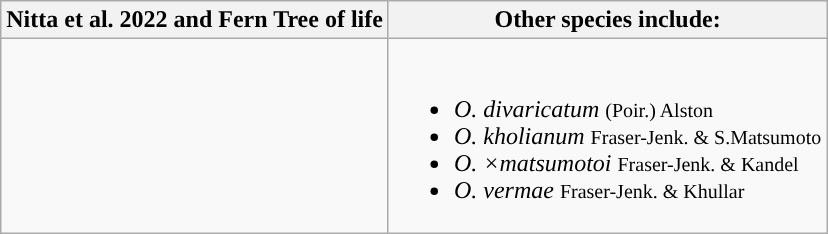<table class="wikitable">
<tr>
<th colspan=1>Nitta et al. 2022 and Fern Tree of life</th>
<th colspan=1>Other species include:</th>
</tr>
<tr>
<td style="vertical-align:top"><br></td>
<td><br><ul><li><em>O. divaricatum</em> <small>(Poir.) Alston</small></li><li><em>O. kholianum</em> <small>Fraser-Jenk. & S.Matsumoto</small></li><li><em>O. ×matsumotoi</em> <small>Fraser-Jenk. & Kandel</small></li><li><em>O. vermae</em> <small>Fraser-Jenk. & Khullar</small></li></ul></td>
</tr>
</table>
